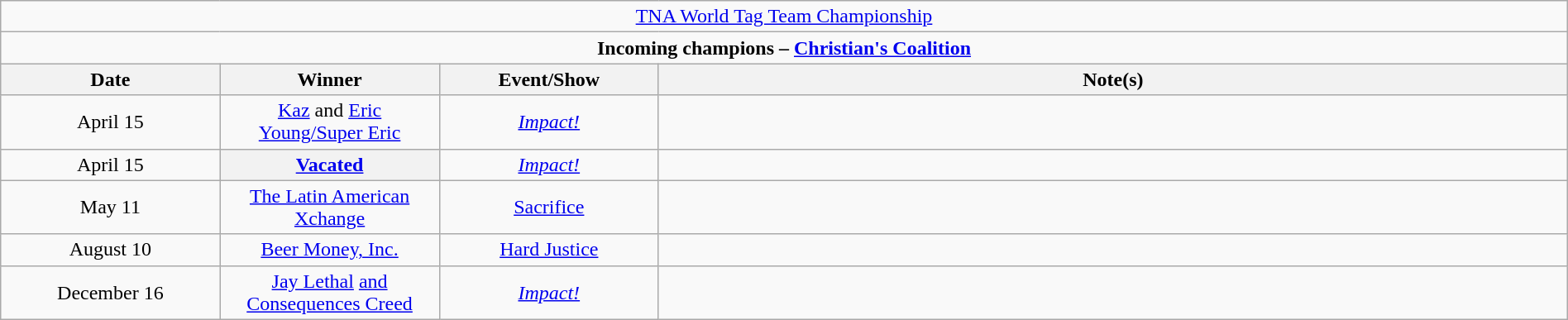<table class="wikitable" style="text-align:center; width:100%;">
<tr>
<td colspan="5"><a href='#'>TNA World Tag Team Championship</a></td>
</tr>
<tr>
<td colspan="5"><strong>Incoming champions – <a href='#'>Christian's Coalition</a> </strong></td>
</tr>
<tr>
<th width="14%">Date</th>
<th width="14%">Winner</th>
<th width="14%">Event/Show</th>
<th width="58%">Note(s)</th>
</tr>
<tr>
<td>April 15</td>
<td><a href='#'>Kaz</a> and <a href='#'>Eric Young/Super Eric</a></td>
<td><em><a href='#'>Impact!</a></em></td>
<td></td>
</tr>
<tr>
<td>April 15</td>
<th><a href='#'>Vacated</a></th>
<td><em><a href='#'>Impact!</a></em></td>
<td></td>
</tr>
<tr>
<td>May 11</td>
<td><a href='#'>The Latin American Xchange</a><br></td>
<td><a href='#'>Sacrifice</a></td>
<td></td>
</tr>
<tr>
<td>August 10</td>
<td><a href='#'>Beer Money, Inc.</a><br></td>
<td><a href='#'>Hard Justice</a></td>
<td></td>
</tr>
<tr>
<td>December 16</td>
<td><a href='#'>Jay Lethal</a> <a href='#'>and</a> <a href='#'>Consequences Creed</a></td>
<td><em><a href='#'>Impact!</a></em></td>
<td></td>
</tr>
</table>
